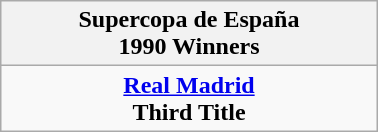<table class="wikitable" style="text-align: center; margin: 0 auto; width: 20%">
<tr>
<th>Supercopa de España <br>1990 Winners</th>
</tr>
<tr>
<td><strong> <a href='#'>Real Madrid</a></strong><br><strong>Third Title</strong></td>
</tr>
</table>
